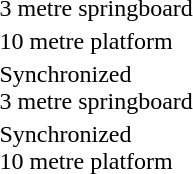<table>
<tr>
<td>3 metre springboard <br></td>
<td><strong></strong></td>
<td></td>
<td></td>
</tr>
<tr>
<td>10 metre platform <br></td>
<td><strong></strong></td>
<td></td>
<td></td>
</tr>
<tr>
<td>Synchronized<br>3 metre springboard <br></td>
<td><strong><br></strong></td>
<td><br></td>
<td><br></td>
</tr>
<tr>
<td>Synchronized<br>10 metre platform <br></td>
<td><strong><br></strong></td>
<td><br></td>
<td><br></td>
</tr>
</table>
